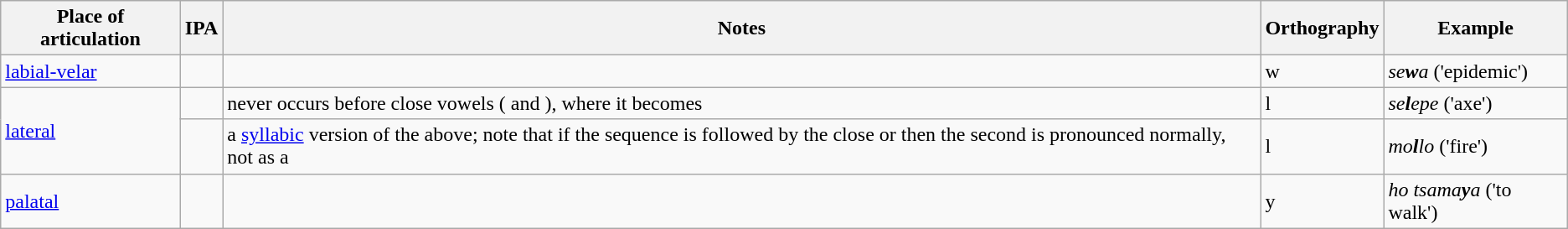<table class="wikitable" style="min-width:500px">
<tr>
<th>Place of articulation</th>
<th>IPA</th>
<th>Notes</th>
<th>Orthography</th>
<th>Example</th>
</tr>
<tr>
<td><a href='#'>labial-velar</a></td>
<td></td>
<td> </td>
<td>w</td>
<td> <em>se<strong>w</strong>a</em> ('epidemic')</td>
</tr>
<tr>
<td rowspan="2"><a href='#'>lateral</a></td>
<td></td>
<td>never occurs before close vowels ( and ), where it becomes </td>
<td>l</td>
<td> <em>se<strong>l</strong>epe</em> ('axe')</td>
</tr>
<tr>
<td></td>
<td>a <a href='#'>syllabic</a> version of the above; note that if the sequence  is followed by the close  or  then the second  is pronounced normally, not as a </td>
<td>l</td>
<td> <em>mo<strong>l</strong>lo</em> ('fire')</td>
</tr>
<tr>
<td><a href='#'>palatal</a></td>
<td></td>
<td> </td>
<td>y</td>
<td> <em>ho tsama<strong>y</strong>a</em> ('to walk')</td>
</tr>
</table>
